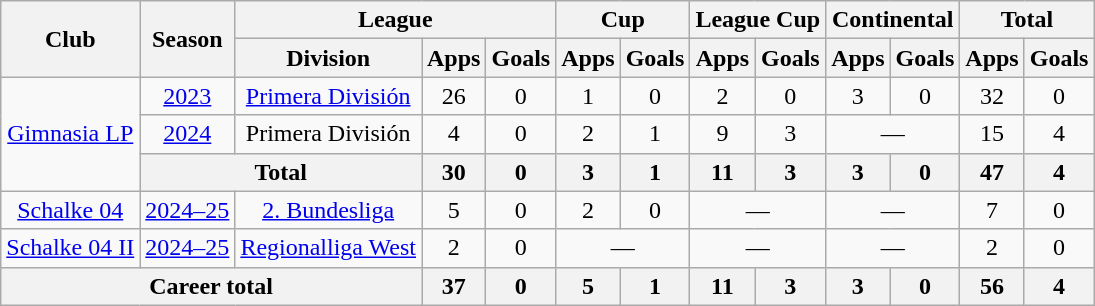<table class="wikitable nowrap" style="text-align:center">
<tr>
<th rowspan="2">Club</th>
<th rowspan="2">Season</th>
<th colspan="3">League</th>
<th colspan="2">Cup</th>
<th colspan="2">League Cup</th>
<th colspan="2">Continental</th>
<th colspan="2">Total</th>
</tr>
<tr>
<th>Division</th>
<th>Apps</th>
<th>Goals</th>
<th>Apps</th>
<th>Goals</th>
<th>Apps</th>
<th>Goals</th>
<th>Apps</th>
<th>Goals</th>
<th>Apps</th>
<th>Goals</th>
</tr>
<tr>
<td rowspan="3"><a href='#'>Gimnasia LP</a></td>
<td><a href='#'>2023</a></td>
<td><a href='#'>Primera División</a></td>
<td>26</td>
<td>0</td>
<td>1</td>
<td>0</td>
<td>2</td>
<td>0</td>
<td>3</td>
<td>0</td>
<td>32</td>
<td>0</td>
</tr>
<tr>
<td><a href='#'>2024</a></td>
<td>Primera División</td>
<td>4</td>
<td>0</td>
<td>2</td>
<td>1</td>
<td>9</td>
<td>3</td>
<td colspan="2">—</td>
<td>15</td>
<td>4</td>
</tr>
<tr>
<th colspan="2">Total</th>
<th>30</th>
<th>0</th>
<th>3</th>
<th>1</th>
<th>11</th>
<th>3</th>
<th>3</th>
<th>0</th>
<th>47</th>
<th>4</th>
</tr>
<tr>
<td><a href='#'>Schalke 04</a></td>
<td><a href='#'>2024–25</a></td>
<td><a href='#'>2. Bundesliga</a></td>
<td>5</td>
<td>0</td>
<td>2</td>
<td>0</td>
<td colspan="2">—</td>
<td colspan="2">—</td>
<td>7</td>
<td>0</td>
</tr>
<tr>
<td><a href='#'>Schalke 04 II</a></td>
<td><a href='#'>2024–25</a></td>
<td><a href='#'>Regionalliga West</a></td>
<td>2</td>
<td>0</td>
<td colspan="2">—</td>
<td colspan="2">—</td>
<td colspan="2">—</td>
<td>2</td>
<td>0</td>
</tr>
<tr>
<th colspan="3">Career total</th>
<th>37</th>
<th>0</th>
<th>5</th>
<th>1</th>
<th>11</th>
<th>3</th>
<th>3</th>
<th>0</th>
<th>56</th>
<th>4</th>
</tr>
</table>
